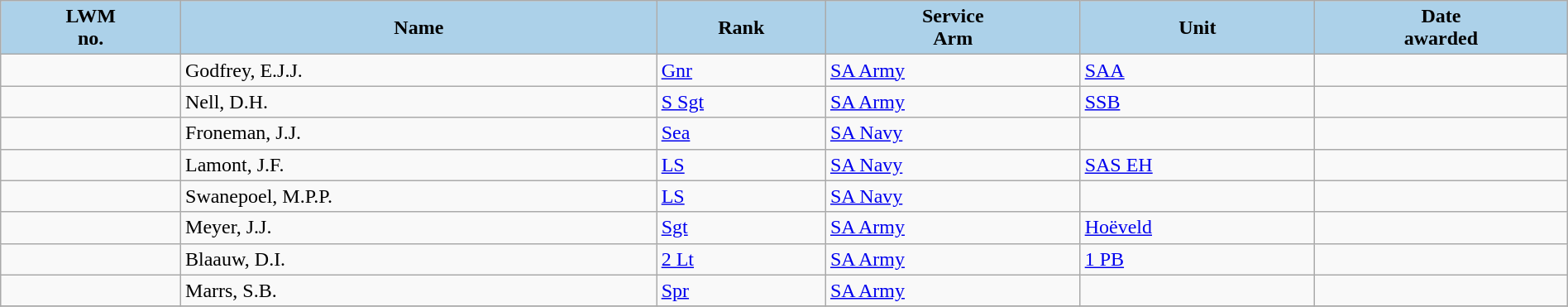<table class="wikitable sortable" style="width:100%;">
<tr>
<th style="background-color: #ACD1E9;" "text-align: left;">LWM<br>no.</th>
<th style="background-color: #ACD1E9;" "text-align: left;">Name</th>
<th style="background-color: #ACD1E9;" "text-align: left;">Rank</th>
<th style="background-color: #ACD1E9;" "text-align: left;">Service<br>Arm</th>
<th style="background-color: #ACD1E9;" "text-align: left;">Unit</th>
<th style="background-color: #ACD1E9;" "text-align: left;">Date<br>awarded</th>
</tr>
<tr>
<td></td>
<td>Godfrey, E.J.J. </td>
<td data-sort-value="18"><a href='#'>Gnr</a></td>
<td><a href='#'>SA Army</a></td>
<td><a href='#'>SAA</a></td>
<td></td>
</tr>
<tr>
<td></td>
<td>Nell, D.H.</td>
<td data-sort-value="14"><a href='#'>S Sgt</a></td>
<td><a href='#'>SA Army</a></td>
<td><a href='#'>SSB</a></td>
<td></td>
</tr>
<tr>
<td></td>
<td>Froneman, J.J.</td>
<td data-sort-value="18"><a href='#'>Sea</a></td>
<td><a href='#'>SA Navy</a></td>
<td></td>
<td></td>
</tr>
<tr>
<td></td>
<td>Lamont, J.F. </td>
<td data-sort-value="16"><a href='#'>LS</a></td>
<td><a href='#'>SA Navy</a></td>
<td><a href='#'>SAS EH</a></td>
<td></td>
</tr>
<tr>
<td></td>
<td>Swanepoel, M.P.P. </td>
<td data-sort-value="16"><a href='#'>LS</a></td>
<td><a href='#'>SA Navy</a></td>
<td></td>
<td></td>
</tr>
<tr>
<td></td>
<td>Meyer, J.J.</td>
<td data-sort-value="15"><a href='#'>Sgt</a></td>
<td><a href='#'>SA Army</a></td>
<td><a href='#'>Hoëveld</a></td>
<td></td>
</tr>
<tr>
<td></td>
<td>Blaauw, D.I.</td>
<td data-sort-value="10"><a href='#'>2 Lt</a></td>
<td><a href='#'>SA Army</a></td>
<td><a href='#'>1 PB</a></td>
<td></td>
</tr>
<tr>
<td></td>
<td>Marrs, S.B. </td>
<td data-sort-value="18"><a href='#'>Spr</a></td>
<td><a href='#'>SA Army</a></td>
<td></td>
<td></td>
</tr>
<tr>
</tr>
</table>
